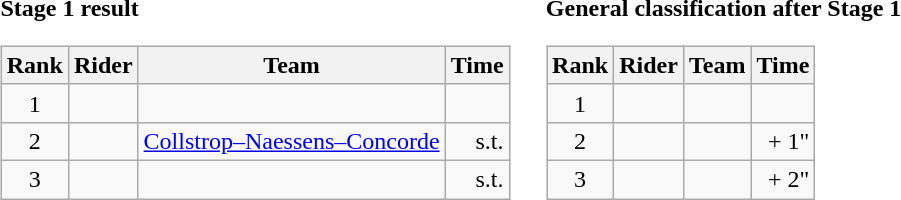<table>
<tr>
<td><strong>Stage 1 result</strong><br><table class="wikitable">
<tr>
<th scope="col">Rank</th>
<th scope="col">Rider</th>
<th scope="col">Team</th>
<th scope="col">Time</th>
</tr>
<tr>
<td style="text-align:center;">1</td>
<td></td>
<td></td>
<td style="text-align:right;"></td>
</tr>
<tr>
<td style="text-align:center;">2</td>
<td></td>
<td><a href='#'>Collstrop–Naessens–Concorde</a></td>
<td style="text-align:right;">s.t.</td>
</tr>
<tr>
<td style="text-align:center;">3</td>
<td></td>
<td></td>
<td style="text-align:right;">s.t.</td>
</tr>
</table>
</td>
<td></td>
<td><strong>General classification after Stage 1</strong><br><table class="wikitable">
<tr>
<th scope="col">Rank</th>
<th scope="col">Rider</th>
<th scope="col">Team</th>
<th scope="col">Time</th>
</tr>
<tr>
<td style="text-align:center;">1</td>
<td></td>
<td></td>
<td style="text-align:right;"></td>
</tr>
<tr>
<td style="text-align:center;">2</td>
<td></td>
<td></td>
<td style="text-align:right;">+ 1"</td>
</tr>
<tr>
<td style="text-align:center;">3</td>
<td></td>
<td></td>
<td style="text-align:right;">+ 2"</td>
</tr>
</table>
</td>
</tr>
</table>
